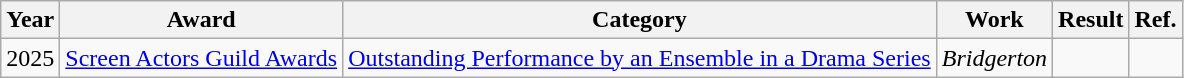<table class="wikitable">
<tr>
<th>Year</th>
<th>Award</th>
<th>Category</th>
<th>Work</th>
<th>Result</th>
<th>Ref.</th>
</tr>
<tr>
<td>2025</td>
<td><a href='#'>Screen Actors Guild Awards</a></td>
<td><a href='#'>Outstanding Performance by an Ensemble in a Drama Series</a></td>
<td><em>Bridgerton</em></td>
<td></td>
<td></td>
</tr>
</table>
